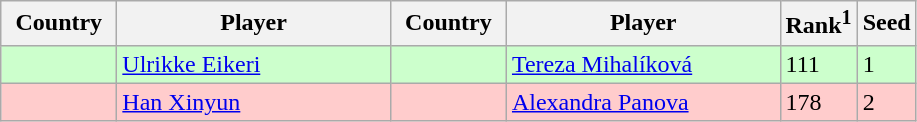<table class="sortable wikitable">
<tr>
<th width="70">Country</th>
<th width="175">Player</th>
<th width="70">Country</th>
<th width="175">Player</th>
<th>Rank<sup>1</sup></th>
<th>Seed</th>
</tr>
<tr style="background:#cfc;">
<td></td>
<td><a href='#'>Ulrikke Eikeri</a></td>
<td></td>
<td><a href='#'>Tereza Mihalíková</a></td>
<td>111</td>
<td>1</td>
</tr>
<tr style="background:#fcc;">
<td></td>
<td><a href='#'>Han Xinyun</a></td>
<td></td>
<td><a href='#'>Alexandra Panova</a></td>
<td>178</td>
<td>2</td>
</tr>
</table>
